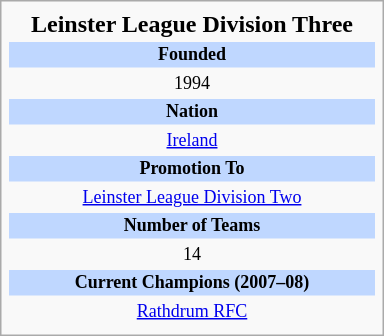<table class="infobox rugby" style="width: 16em; text-align: center;">
<tr>
<th style="font-size: 16px;">Leinster League Division Three</th>
</tr>
<tr>
<td style="font-size: 12px; background: #BFD7FF;"><strong>Founded</strong></td>
</tr>
<tr>
<td style="font-size: 12px;">1994</td>
</tr>
<tr>
<td style="font-size: 12px; background: #BFD7FF;"><strong>Nation</strong></td>
</tr>
<tr>
<td style="font-size: 12px;"><a href='#'>Ireland</a></td>
</tr>
<tr>
<td style="font-size: 12px; background: #BFD7FF;"><strong>Promotion To</strong></td>
</tr>
<tr>
<td style="font-size: 12px;"><a href='#'>Leinster League Division Two</a></td>
</tr>
<tr>
<td style="font-size: 12px; background: #BFD7FF;"><strong>Number of Teams</strong></td>
</tr>
<tr>
<td style="font-size: 12px;">14</td>
</tr>
<tr>
<td style="font-size: 12px; background: #BFD7FF;"><strong>Current Champions (2007–08)</strong></td>
</tr>
<tr>
<td style="font-size: 12px;"><a href='#'>Rathdrum RFC</a></td>
</tr>
<tr>
</tr>
</table>
